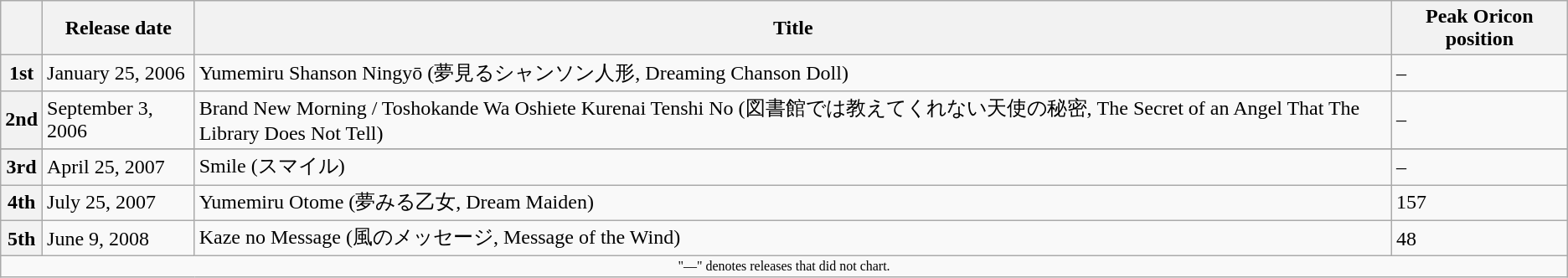<table class="wikitable">
<tr>
<th></th>
<th>Release date</th>
<th>Title</th>
<th>Peak Oricon position</th>
</tr>
<tr>
<th>1st</th>
<td>January 25, 2006</td>
<td>Yumemiru Shanson Ningyō (夢見るシャンソン人形,  Dreaming Chanson Doll)</td>
<td>–</td>
</tr>
<tr>
<th>2nd</th>
<td>September 3, 2006</td>
<td>Brand New Morning / Toshokande Wa Oshiete Kurenai Tenshi No (図書館では教えてくれない天使の秘密, The Secret of an Angel That The Library Does Not Tell)</td>
<td>–</td>
</tr>
<tr>
</tr>
<tr>
<th>3rd</th>
<td>April 25, 2007</td>
<td>Smile (スマイル)</td>
<td>–</td>
</tr>
<tr>
<th>4th</th>
<td>July 25, 2007</td>
<td>Yumemiru Otome (夢みる乙女, Dream Maiden)</td>
<td>157</td>
</tr>
<tr>
<th>5th</th>
<td>June 9, 2008</td>
<td>Kaze no Message (風のメッセージ, Message of the Wind)</td>
<td>48</td>
</tr>
<tr>
<td align="center" colspan="13" style="font-size: 8pt">"—" denotes releases that did not chart.</td>
</tr>
</table>
